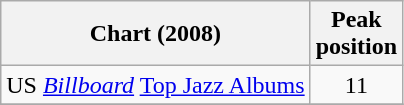<table class="wikitable">
<tr>
<th>Chart (2008)</th>
<th>Peak<br>position</th>
</tr>
<tr>
<td>US <a href='#'><em>Billboard</em></a> <a href='#'>Top Jazz Albums</a></td>
<td style="text-align:center">11</td>
</tr>
<tr>
</tr>
</table>
